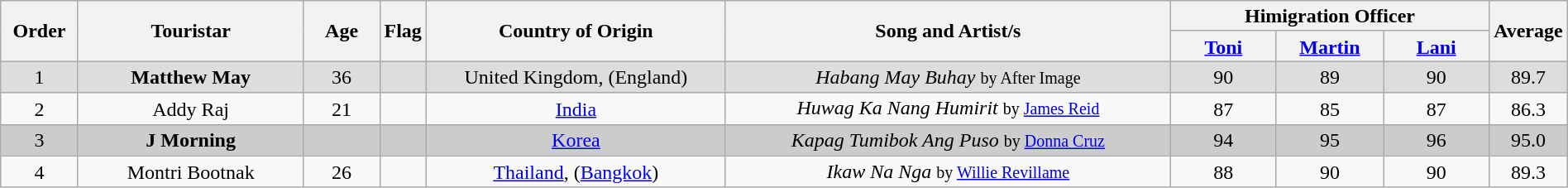<table class="wikitable" style="text-align:center; line-height:17px; width:100%;">
<tr>
<th scope="col" rowspan="2" width="05%">Order</th>
<th scope="col" rowspan="2" width="15%">Touristar</th>
<th scope="col" rowspan="2" width="05%">Age</th>
<th scope="col" rowspan="2" width="02%">Flag</th>
<th scope="col" rowspan="2" width="20%">Country of Origin</th>
<th scope="col" rowspan="2" width="30%">Song and Artist/s</th>
<th scope="col" colspan="3" width="28%">Himigration Officer</th>
<th scope="col" rowspan="2" width="07%">Average</th>
</tr>
<tr>
<th width="07%"><a href='#'>Toni</a></th>
<th width="07%"><a href='#'>Martin</a></th>
<th width="07%"><a href='#'>Lani</a></th>
</tr>
<tr style="background:#DDD;">
<td>1</td>
<td><strong>Matthew May</strong></td>
<td>36</td>
<td></td>
<td>United Kingdom, (England)</td>
<td><em>Habang May Buhay</em> <small>by After Image</small></td>
<td>90</td>
<td>89</td>
<td>90</td>
<td>89.7</td>
</tr>
<tr>
<td>2</td>
<td>Addy Raj</td>
<td>21</td>
<td></td>
<td><a href='#'>India</a></td>
<td><em>Huwag Ka Nang Humirit</em> <small>by <a href='#'>James Reid</a></small></td>
<td>87</td>
<td>85</td>
<td>87</td>
<td>86.3</td>
</tr>
<tr style="background:#CCC;">
<td>3</td>
<td><strong>J Morning</strong></td>
<td></td>
<td></td>
<td><a href='#'>Korea</a></td>
<td><em>Kapag Tumibok Ang Puso</em> <small>by <a href='#'>Donna Cruz</a></small></td>
<td>94</td>
<td>95</td>
<td>96</td>
<td>95.0</td>
</tr>
<tr>
<td>4</td>
<td>Montri Bootnak</td>
<td>26</td>
<td></td>
<td><a href='#'>Thailand</a>, (<a href='#'>Bangkok</a>)</td>
<td><em>Ikaw Na Nga</em> <small>by <a href='#'>Willie Revillame</a></small></td>
<td>88</td>
<td>90</td>
<td>90</td>
<td>89.3</td>
</tr>
</table>
